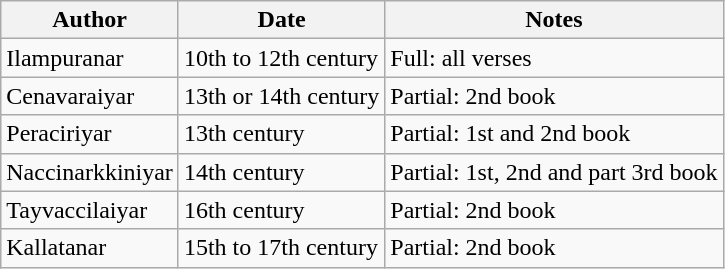<table class="wikitable">
<tr>
<th>Author</th>
<th>Date</th>
<th>Notes</th>
</tr>
<tr>
<td>Ilampuranar</td>
<td>10th to 12th century</td>
<td>Full: all verses</td>
</tr>
<tr>
<td>Cenavaraiyar</td>
<td>13th or 14th century</td>
<td>Partial: 2nd book</td>
</tr>
<tr>
<td>Peraciriyar</td>
<td>13th century</td>
<td>Partial: 1st and 2nd book</td>
</tr>
<tr>
<td>Naccinarkkiniyar</td>
<td>14th century</td>
<td>Partial: 1st, 2nd and part 3rd book</td>
</tr>
<tr>
<td>Tayvaccilaiyar</td>
<td>16th century</td>
<td>Partial: 2nd book</td>
</tr>
<tr>
<td>Kallatanar</td>
<td>15th to 17th century</td>
<td>Partial: 2nd book</td>
</tr>
</table>
